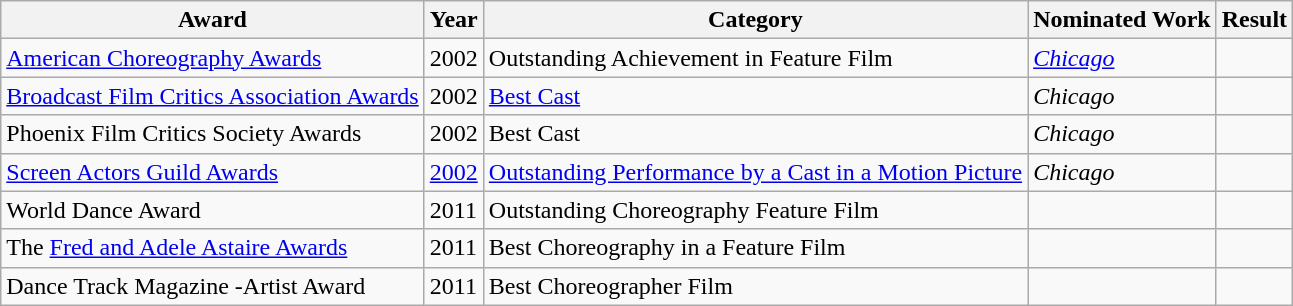<table class="wikitable sortable">
<tr>
<th>Award</th>
<th>Year</th>
<th>Category</th>
<th>Nominated Work</th>
<th>Result</th>
</tr>
<tr>
<td><a href='#'>American Choreography Awards</a></td>
<td>2002</td>
<td>Outstanding Achievement in Feature Film</td>
<td><em><a href='#'>Chicago</a></em></td>
<td></td>
</tr>
<tr>
<td><a href='#'>Broadcast Film Critics Association Awards</a></td>
<td>2002</td>
<td><a href='#'>Best Cast</a></td>
<td><em>Chicago</em></td>
<td></td>
</tr>
<tr>
<td>Phoenix Film Critics Society Awards</td>
<td>2002</td>
<td>Best Cast</td>
<td><em>Chicago</em></td>
<td></td>
</tr>
<tr>
<td><a href='#'>Screen Actors Guild Awards</a></td>
<td><a href='#'>2002</a></td>
<td><a href='#'>Outstanding Performance by a Cast in a Motion Picture</a></td>
<td><em>Chicago</em></td>
<td></td>
</tr>
<tr>
<td>World Dance Award</td>
<td>2011</td>
<td>Outstanding Choreography Feature Film</td>
<td></td>
<td></td>
</tr>
<tr>
<td>The <a href='#'>Fred and Adele Astaire Awards</a></td>
<td>2011</td>
<td>Best Choreography in a Feature Film</td>
<td></td>
<td></td>
</tr>
<tr>
<td>Dance Track Magazine -Artist Award</td>
<td>2011</td>
<td>Best Choreographer Film</td>
<td></td>
<td></td>
</tr>
</table>
